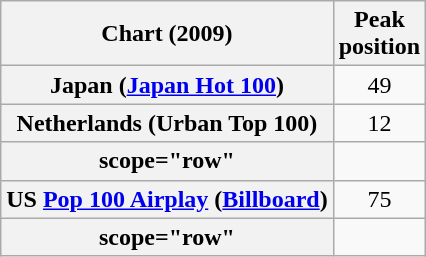<table class="wikitable sortable plainrowheaders">
<tr>
<th>Chart (2009)</th>
<th>Peak<br>position</th>
</tr>
<tr>
<th scope="row">Japan (<a href='#'>Japan Hot 100</a>)</th>
<td style="text-align:center;">49</td>
</tr>
<tr>
<th scope="row">Netherlands (Urban Top 100)</th>
<td align="center">12</td>
</tr>
<tr>
<th>scope="row" </th>
</tr>
<tr>
<th scope="row">US <a href='#'>Pop 100 Airplay</a> (<a href='#'>Billboard</a>)</th>
<td align="center">75</td>
</tr>
<tr>
<th>scope="row" </th>
</tr>
</table>
